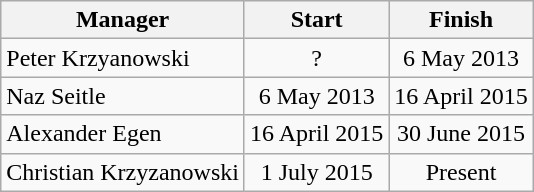<table class="wikitable">
<tr>
<th>Manager</th>
<th>Start</th>
<th>Finish</th>
</tr>
<tr align="center">
<td align="left">Peter Krzyanowski</td>
<td>?</td>
<td>6 May 2013</td>
</tr>
<tr align="center">
<td align="left">Naz Seitle</td>
<td>6 May 2013</td>
<td>16 April 2015</td>
</tr>
<tr align="center">
<td align="left">Alexander Egen</td>
<td>16 April 2015</td>
<td>30 June 2015</td>
</tr>
<tr align="center">
<td align="left">Christian Krzyzanowski</td>
<td>1 July 2015</td>
<td>Present</td>
</tr>
</table>
